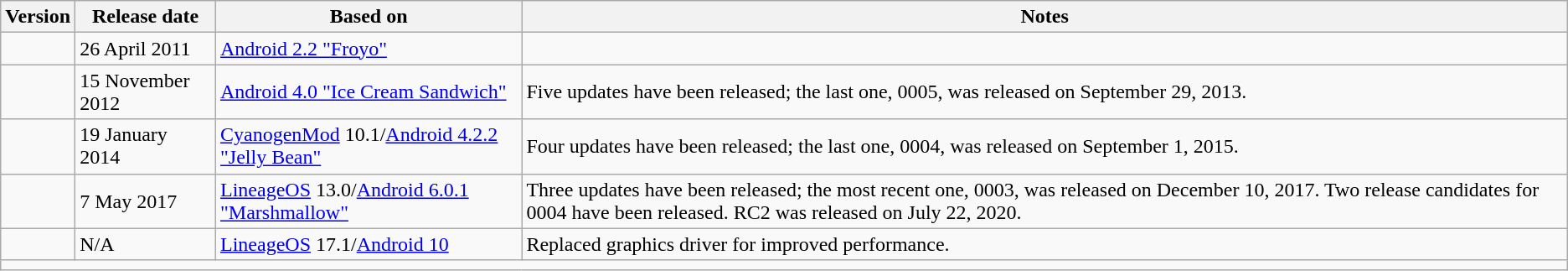<table class="wikitable">
<tr>
<th>Version</th>
<th>Release date</th>
<th>Based on</th>
<th>Notes</th>
</tr>
<tr>
<td></td>
<td>26 April 2011</td>
<td><a href='#'>Android 2.2 "Froyo"</a></td>
<td></td>
</tr>
<tr>
<td></td>
<td>15 November 2012</td>
<td><a href='#'>Android 4.0 "Ice Cream Sandwich"</a></td>
<td>Five updates have been released; the last one, 0005, was released on September 29, 2013.</td>
</tr>
<tr>
<td></td>
<td>19 January 2014</td>
<td><a href='#'>CyanogenMod</a> 10.1/<a href='#'>Android 4.2.2 "Jelly Bean"</a></td>
<td>Four updates have been released; the last one, 0004, was released on September 1, 2015.</td>
</tr>
<tr>
<td></td>
<td>7 May 2017</td>
<td><a href='#'>LineageOS</a> 13.0/<a href='#'>Android 6.0.1 "Marshmallow"</a></td>
<td>Three updates have been released; the most recent one, 0003, was released on December 10, 2017. Two release candidates for 0004 have been released. RC2 was released on July 22, 2020.</td>
</tr>
<tr>
<td></td>
<td>N/A</td>
<td><a href='#'>LineageOS</a> 17.1/<a href='#'>Android 10</a></td>
<td>Replaced graphics driver for improved performance.</td>
</tr>
<tr>
<td colspan=6></td>
</tr>
</table>
